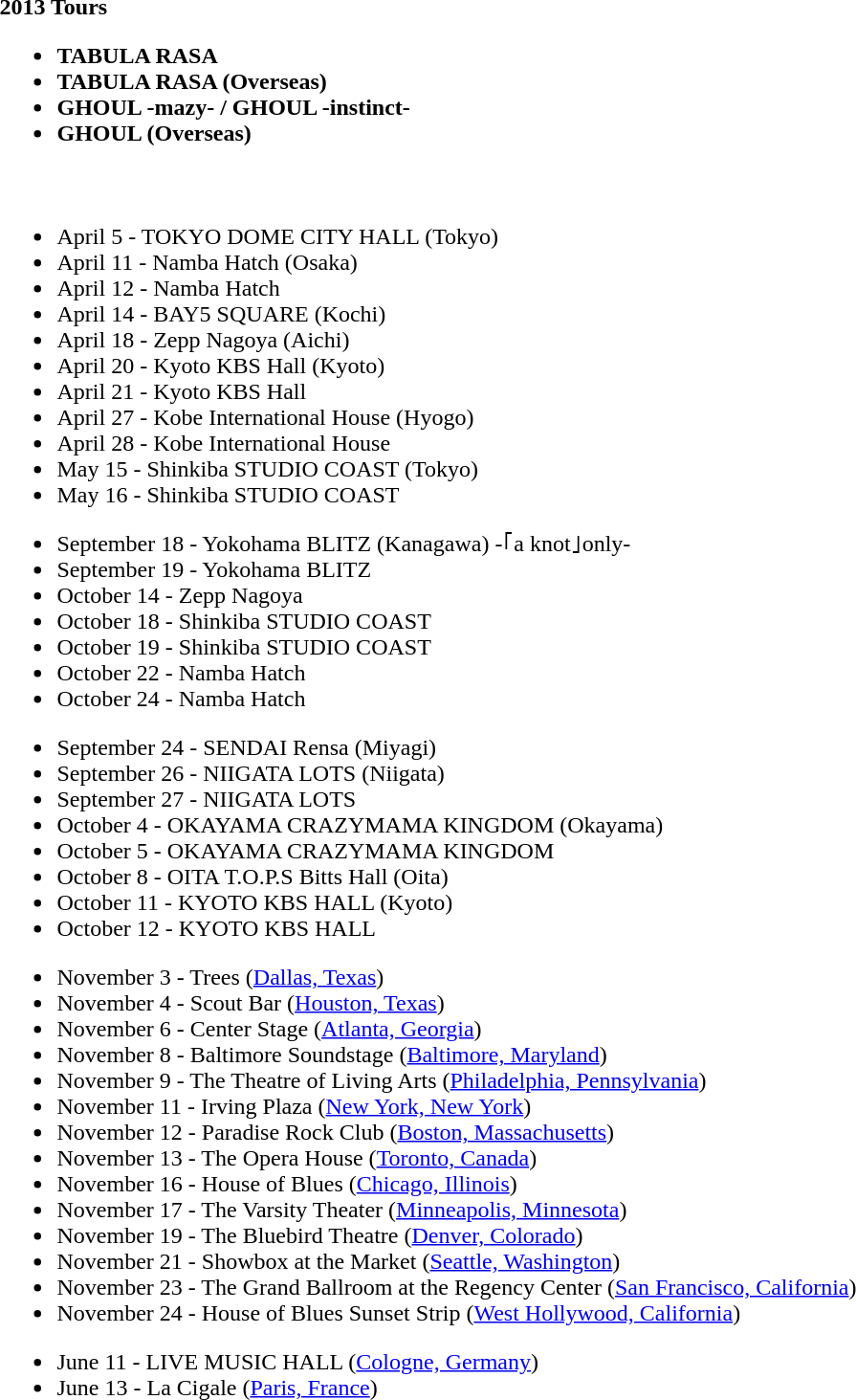<table class="collapsible collapsed" width="800">
<tr>
<th align = "left">2013 Tours<br><ul><li>TABULA RASA</li><li>TABULA RASA (Overseas)</li><li>GHOUL -mazy- / GHOUL -instinct-</li><li>GHOUL (Overseas)</li></ul></th>
</tr>
<tr>
<td><br>
<ul><li>April 5 - TOKYO DOME CITY HALL (Tokyo)</li><li>April 11 - Namba Hatch (Osaka)</li><li>April 12 - Namba Hatch</li><li>April 14 - BAY5 SQUARE (Kochi)</li><li>April 18 - Zepp Nagoya (Aichi)</li><li>April 20 - Kyoto KBS Hall (Kyoto)</li><li>April 21 - Kyoto KBS Hall</li><li>April 27 - Kobe International House (Hyogo)</li><li>April 28 - Kobe International House</li><li>May 15 - Shinkiba STUDIO COAST (Tokyo)</li><li>May 16 - Shinkiba STUDIO COAST</li></ul><ul><li>September 18 - Yokohama BLITZ (Kanagawa) -｢a knot｣only-</li><li>September 19 - Yokohama BLITZ</li><li>October 14 - Zepp Nagoya</li><li>October 18 - Shinkiba STUDIO COAST</li><li>October 19 - Shinkiba STUDIO COAST</li><li>October 22 - Namba Hatch</li><li>October 24 - Namba Hatch</li></ul><ul><li>September 24 - SENDAI Rensa (Miyagi)</li><li>September 26 - NIIGATA LOTS (Niigata)</li><li>September 27 - NIIGATA LOTS</li><li>October 4 - OKAYAMA CRAZYMAMA KINGDOM (Okayama)</li><li>October 5 - OKAYAMA CRAZYMAMA KINGDOM</li><li>October 8 - OITA T.O.P.S Bitts Hall (Oita)</li><li>October 11 - KYOTO KBS HALL (Kyoto)</li><li>October 12 - KYOTO KBS HALL</li></ul><ul><li>November 3 - Trees (<a href='#'>Dallas, Texas</a>)</li><li>November 4 - Scout Bar (<a href='#'>Houston, Texas</a>)</li><li>November 6 - Center Stage (<a href='#'>Atlanta, Georgia</a>)</li><li>November 8 - Baltimore Soundstage (<a href='#'>Baltimore, Maryland</a>)</li><li>November 9 - The Theatre of Living Arts (<a href='#'>Philadelphia, Pennsylvania</a>)</li><li>November 11 - Irving Plaza (<a href='#'>New York, New York</a>)</li><li>November 12 - Paradise Rock Club (<a href='#'>Boston, Massachusetts</a>)</li><li>November 13 - The Opera House (<a href='#'>Toronto, Canada</a>)</li><li>November 16 - House of Blues (<a href='#'>Chicago, Illinois</a>)</li><li>November 17 - The Varsity Theater (<a href='#'>Minneapolis, Minnesota</a>)</li><li>November 19 - The Bluebird Theatre (<a href='#'>Denver, Colorado</a>)</li><li>November 21 - Showbox at the Market (<a href='#'>Seattle, Washington</a>)</li><li>November 23 - The Grand Ballroom at the Regency Center (<a href='#'>San Francisco, California</a>)</li><li>November 24 - House of Blues Sunset Strip (<a href='#'>West Hollywood, California</a>)</li></ul><ul><li>June 11 - LIVE MUSIC HALL (<a href='#'>Cologne, Germany</a>)</li><li>June 13 - La Cigale (<a href='#'>Paris, France</a>)</li></ul></td>
</tr>
</table>
